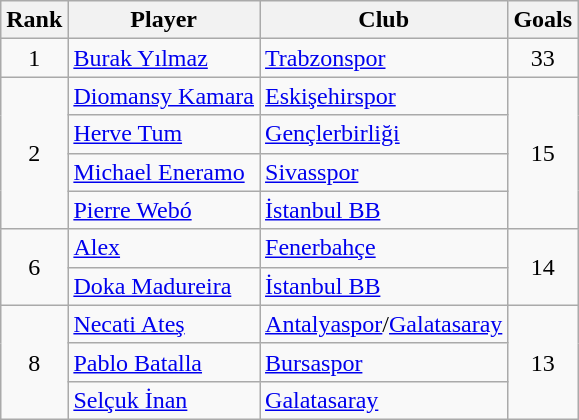<table class="wikitable" style="text-align: left;">
<tr>
<th>Rank</th>
<th>Player</th>
<th>Club</th>
<th>Goals</th>
</tr>
<tr>
<td align=center>1</td>
<td> <a href='#'>Burak Yılmaz</a></td>
<td><a href='#'>Trabzonspor</a></td>
<td align=center>33</td>
</tr>
<tr>
<td rowspan=4 align=center>2</td>
<td> <a href='#'>Diomansy Kamara</a></td>
<td><a href='#'>Eskişehirspor</a></td>
<td rowspan=4 align=center>15</td>
</tr>
<tr>
<td> <a href='#'>Herve Tum</a></td>
<td><a href='#'>Gençlerbirliği</a></td>
</tr>
<tr>
<td> <a href='#'>Michael Eneramo</a></td>
<td><a href='#'>Sivasspor</a></td>
</tr>
<tr>
<td> <a href='#'>Pierre Webó</a></td>
<td><a href='#'>İstanbul BB</a></td>
</tr>
<tr>
<td rowspan=2 align=center>6</td>
<td> <a href='#'>Alex</a></td>
<td><a href='#'>Fenerbahçe</a></td>
<td rowspan=2 align=center>14</td>
</tr>
<tr>
<td> <a href='#'>Doka Madureira</a></td>
<td><a href='#'>İstanbul BB</a></td>
</tr>
<tr>
<td rowspan=3 align=center>8</td>
<td> <a href='#'>Necati Ateş</a></td>
<td><a href='#'>Antalyaspor</a>/<a href='#'>Galatasaray</a></td>
<td rowspan=3 align=center>13</td>
</tr>
<tr>
<td> <a href='#'>Pablo Batalla</a></td>
<td><a href='#'>Bursaspor</a></td>
</tr>
<tr>
<td> <a href='#'>Selçuk İnan</a></td>
<td><a href='#'>Galatasaray</a></td>
</tr>
</table>
